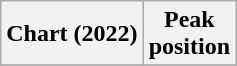<table class="wikitable plainrowheaders" style="text-align:center">
<tr>
<th scope="col">Chart (2022)</th>
<th scope="col">Peak<br>position</th>
</tr>
<tr>
</tr>
</table>
